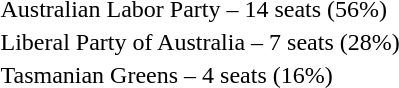<table border=0>
<tr>
<td width=20 > </td>
<td>Australian Labor Party – 14 seats (56%)</td>
</tr>
<tr>
<td> </td>
<td>Liberal Party of Australia – 7 seats (28%)</td>
</tr>
<tr>
<td> </td>
<td>Tasmanian Greens – 4 seats (16%)</td>
</tr>
</table>
